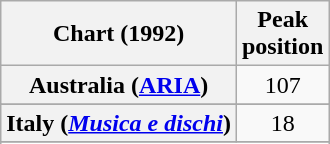<table class="wikitable plainrowheaders sortable" style="text-align:center">
<tr>
<th>Chart (1992)</th>
<th>Peak<br>position</th>
</tr>
<tr>
<th scope="row">Australia (<a href='#'>ARIA</a>)</th>
<td>107</td>
</tr>
<tr>
</tr>
<tr>
</tr>
<tr>
<th scope="row">Italy (<em><a href='#'>Musica e dischi</a></em>)</th>
<td>18</td>
</tr>
<tr>
</tr>
<tr>
</tr>
<tr>
</tr>
<tr>
</tr>
<tr>
</tr>
<tr>
</tr>
<tr>
</tr>
</table>
